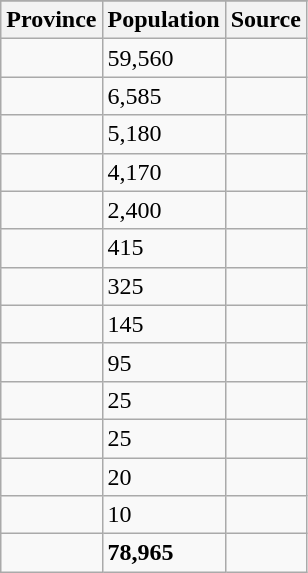<table class="wikitable sortable">
<tr>
</tr>
<tr>
<th>Province</th>
<th>Population</th>
<th>Source</th>
</tr>
<tr>
<td></td>
<td>59,560</td>
<td></td>
</tr>
<tr>
<td></td>
<td>6,585</td>
<td></td>
</tr>
<tr>
<td></td>
<td>5,180</td>
<td></td>
</tr>
<tr>
<td></td>
<td>4,170</td>
<td></td>
</tr>
<tr>
<td></td>
<td>2,400</td>
<td></td>
</tr>
<tr>
<td></td>
<td>415</td>
<td></td>
</tr>
<tr>
<td></td>
<td>325</td>
<td></td>
</tr>
<tr>
<td></td>
<td>145</td>
<td></td>
</tr>
<tr>
<td></td>
<td>95</td>
<td></td>
</tr>
<tr>
<td></td>
<td>25</td>
<td></td>
</tr>
<tr>
<td></td>
<td>25</td>
<td></td>
</tr>
<tr>
<td></td>
<td>20</td>
<td></td>
</tr>
<tr>
<td></td>
<td>10</td>
<td></td>
</tr>
<tr>
<td></td>
<td><strong>78,965</strong></td>
<td></td>
</tr>
</table>
